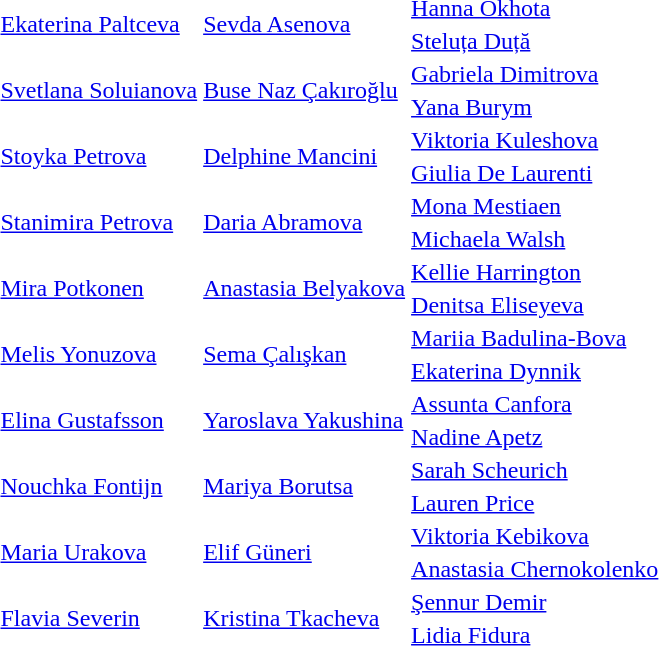<table>
<tr>
<td rowspan=2 align="center"><strong></strong></td>
<td rowspan=2> <a href='#'>Ekaterina Paltceva</a></td>
<td rowspan=2> <a href='#'>Sevda Asenova</a></td>
<td> <a href='#'>Hanna Okhota</a></td>
</tr>
<tr>
<td> <a href='#'>Steluța Duță</a></td>
</tr>
<tr>
<td rowspan=2 align="center"><strong></strong></td>
<td rowspan=2> <a href='#'>Svetlana Soluianova</a></td>
<td rowspan=2> <a href='#'>Buse Naz Çakıroğlu</a></td>
<td> <a href='#'>Gabriela Dimitrova</a></td>
</tr>
<tr>
<td> <a href='#'>Yana Burym</a></td>
</tr>
<tr>
<td rowspan=2 align="center"><strong></strong></td>
<td rowspan=2> <a href='#'>Stoyka Petrova</a></td>
<td rowspan=2> <a href='#'>Delphine Mancini</a></td>
<td> <a href='#'>Viktoria Kuleshova</a></td>
</tr>
<tr>
<td> <a href='#'>Giulia De Laurenti</a></td>
</tr>
<tr>
<td rowspan=2 align="center"><strong></strong></td>
<td rowspan=2> <a href='#'>Stanimira Petrova</a></td>
<td rowspan=2> <a href='#'>Daria Abramova</a></td>
<td> <a href='#'>Mona Mestiaen</a></td>
</tr>
<tr>
<td> <a href='#'>Michaela Walsh</a></td>
</tr>
<tr>
<td rowspan=2 align="center"><strong></strong></td>
<td rowspan=2> <a href='#'>Mira Potkonen</a></td>
<td rowspan=2> <a href='#'>Anastasia Belyakova</a></td>
<td> <a href='#'>Kellie Harrington</a></td>
</tr>
<tr>
<td> <a href='#'>Denitsa Eliseyeva</a></td>
</tr>
<tr>
<td rowspan=2 align="center"><strong></strong></td>
<td rowspan=2> <a href='#'>Melis Yonuzova</a></td>
<td rowspan=2> <a href='#'>Sema Çalışkan</a></td>
<td> <a href='#'>Mariia Badulina-Bova</a></td>
</tr>
<tr>
<td> <a href='#'>Ekaterina Dynnik</a></td>
</tr>
<tr>
<td rowspan=2 align="center"><strong></strong></td>
<td rowspan=2> <a href='#'>Elina Gustafsson</a></td>
<td rowspan=2> <a href='#'>Yaroslava Yakushina</a></td>
<td> <a href='#'>Assunta Canfora</a></td>
</tr>
<tr>
<td> <a href='#'>Nadine Apetz</a></td>
</tr>
<tr>
<td rowspan=2 align="center"><strong></strong></td>
<td rowspan=2> <a href='#'>Nouchka Fontijn</a></td>
<td rowspan=2> <a href='#'>Mariya Borutsa</a></td>
<td> <a href='#'>Sarah Scheurich</a></td>
</tr>
<tr>
<td> <a href='#'>Lauren Price</a></td>
</tr>
<tr>
<td rowspan=2 align="center"><strong></strong></td>
<td rowspan=2> <a href='#'>Maria Urakova</a></td>
<td rowspan=2> <a href='#'>Elif Güneri</a></td>
<td> <a href='#'>Viktoria Kebikova</a></td>
</tr>
<tr>
<td> <a href='#'>Anastasia Chernokolenko</a></td>
</tr>
<tr>
<td rowspan=2 align="center"><strong></strong></td>
<td rowspan=2> <a href='#'>Flavia Severin</a></td>
<td rowspan=2> <a href='#'>Kristina Tkacheva</a></td>
<td> <a href='#'>Şennur Demir</a></td>
</tr>
<tr>
<td> <a href='#'>Lidia Fidura</a></td>
</tr>
</table>
